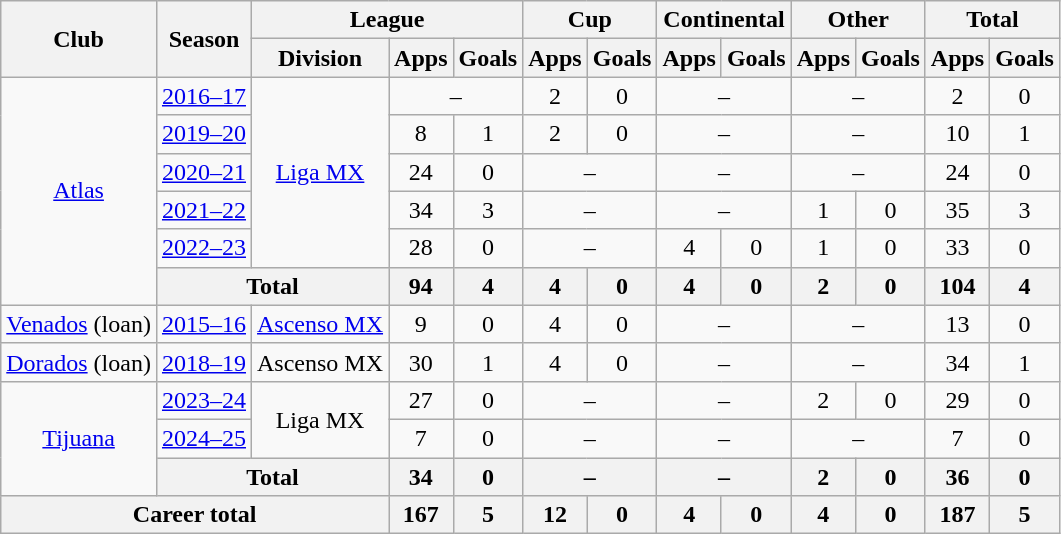<table class="wikitable" style="text-align: center">
<tr>
<th rowspan="2">Club</th>
<th rowspan="2">Season</th>
<th colspan="3">League</th>
<th colspan="2">Cup</th>
<th colspan="2">Continental</th>
<th colspan="2">Other</th>
<th colspan="2">Total</th>
</tr>
<tr>
<th>Division</th>
<th>Apps</th>
<th>Goals</th>
<th>Apps</th>
<th>Goals</th>
<th>Apps</th>
<th>Goals</th>
<th>Apps</th>
<th>Goals</th>
<th>Apps</th>
<th>Goals</th>
</tr>
<tr>
<td rowspan="6"><a href='#'>Atlas</a></td>
<td><a href='#'>2016–17</a></td>
<td rowspan="5"><a href='#'>Liga MX</a></td>
<td colspan=2>–</td>
<td>2</td>
<td>0</td>
<td colspan=2>–</td>
<td colspan=2>–</td>
<td>2</td>
<td>0</td>
</tr>
<tr>
<td><a href='#'>2019–20</a></td>
<td>8</td>
<td>1</td>
<td>2</td>
<td>0</td>
<td colspan=2>–</td>
<td colspan=2>–</td>
<td>10</td>
<td>1</td>
</tr>
<tr>
<td><a href='#'>2020–21</a></td>
<td>24</td>
<td>0</td>
<td colspan=2>–</td>
<td colspan=2>–</td>
<td colspan=2>–</td>
<td>24</td>
<td>0</td>
</tr>
<tr>
<td><a href='#'>2021–22</a></td>
<td>34</td>
<td>3</td>
<td colspan=2>–</td>
<td colspan=2>–</td>
<td>1</td>
<td>0</td>
<td>35</td>
<td>3</td>
</tr>
<tr>
<td><a href='#'>2022–23</a></td>
<td>28</td>
<td>0</td>
<td colspan=2>–</td>
<td>4</td>
<td>0</td>
<td>1</td>
<td>0</td>
<td>33</td>
<td>0</td>
</tr>
<tr>
<th colspan="2">Total</th>
<th>94</th>
<th>4</th>
<th>4</th>
<th>0</th>
<th>4</th>
<th>0</th>
<th>2</th>
<th>0</th>
<th>104</th>
<th>4</th>
</tr>
<tr>
<td><a href='#'>Venados</a> (loan)</td>
<td><a href='#'>2015–16</a></td>
<td><a href='#'>Ascenso MX</a></td>
<td>9</td>
<td>0</td>
<td>4</td>
<td>0</td>
<td colspan="2">–</td>
<td colspan=2>–</td>
<td>13</td>
<td>0</td>
</tr>
<tr>
<td><a href='#'>Dorados</a> (loan)</td>
<td><a href='#'>2018–19</a></td>
<td>Ascenso MX</td>
<td>30</td>
<td>1</td>
<td>4</td>
<td>0</td>
<td colspan="2">–</td>
<td colspan=2>–</td>
<td>34</td>
<td>1</td>
</tr>
<tr>
<td rowspan="3"><a href='#'>Tijuana</a></td>
<td><a href='#'>2023–24</a></td>
<td rowspan="2">Liga MX</td>
<td>27</td>
<td>0</td>
<td colspan=2>–</td>
<td colspan=2>–</td>
<td>2</td>
<td>0</td>
<td>29</td>
<td>0</td>
</tr>
<tr>
<td><a href='#'>2024–25</a></td>
<td>7</td>
<td>0</td>
<td colspan=2>–</td>
<td colspan=2>–</td>
<td colspan=2>–</td>
<td>7</td>
<td>0</td>
</tr>
<tr>
<th colspan="2">Total</th>
<th>34</th>
<th>0</th>
<th colspan=2>–</th>
<th colspan=2>–</th>
<th>2</th>
<th>0</th>
<th>36</th>
<th>0</th>
</tr>
<tr>
<th colspan="3"><strong>Career total</strong></th>
<th>167</th>
<th>5</th>
<th>12</th>
<th>0</th>
<th>4</th>
<th>0</th>
<th>4</th>
<th>0</th>
<th>187</th>
<th>5</th>
</tr>
</table>
